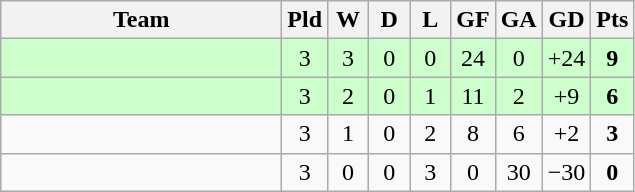<table class="wikitable" style="text-align:center;">
<tr>
<th width=180>Team</th>
<th width=20>Pld</th>
<th width=20>W</th>
<th width=20>D</th>
<th width=20>L</th>
<th width=20>GF</th>
<th width=20>GA</th>
<th width=20>GD</th>
<th width=20>Pts </th>
</tr>
<tr align=center bgcolor="ccffcc">
<td style="text-align:left;"></td>
<td>3</td>
<td>3</td>
<td>0</td>
<td>0</td>
<td>24</td>
<td>0</td>
<td>+24</td>
<td><strong>9</strong></td>
</tr>
<tr align=center bgcolor="ccffcc">
<td style="text-align:left;"></td>
<td>3</td>
<td>2</td>
<td>0</td>
<td>1</td>
<td>11</td>
<td>2</td>
<td>+9</td>
<td><strong>6</strong></td>
</tr>
<tr align=center>
<td style="text-align:left;"></td>
<td>3</td>
<td>1</td>
<td>0</td>
<td>2</td>
<td>8</td>
<td>6</td>
<td>+2</td>
<td><strong>3</strong></td>
</tr>
<tr align=center>
<td style="text-align:left;"></td>
<td>3</td>
<td>0</td>
<td>0</td>
<td>3</td>
<td>0</td>
<td>30</td>
<td>−30</td>
<td><strong>0</strong></td>
</tr>
</table>
